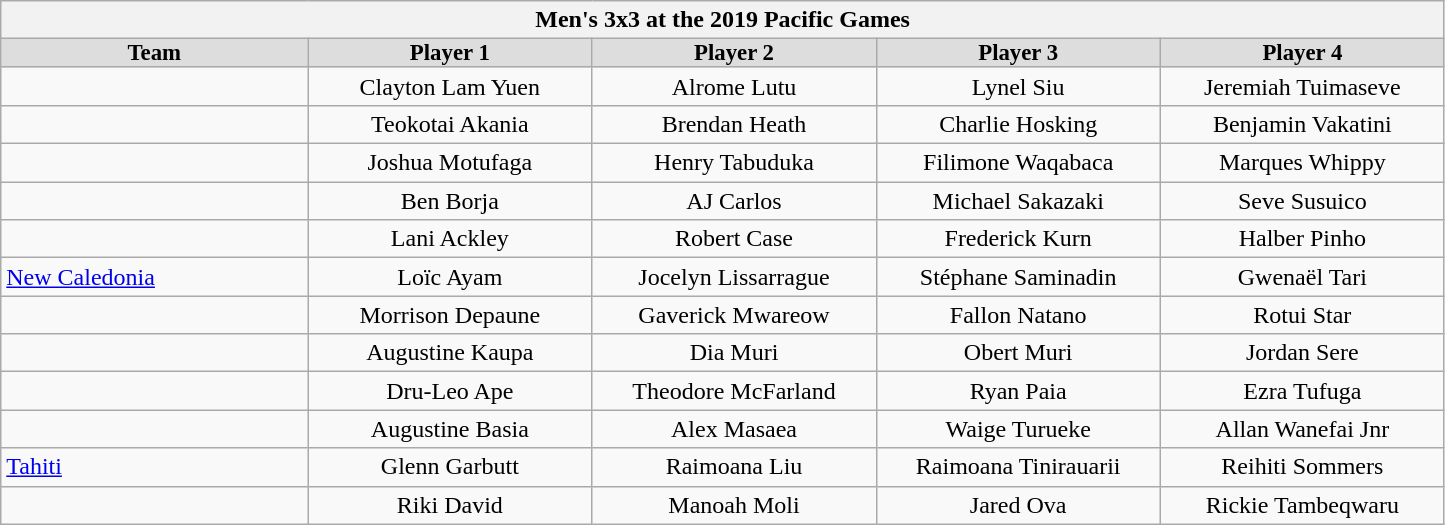<table class="wikitable" style="text-align:center;">
<tr>
<th colspan=5>Men's 3x3 at the 2019 Pacific Games</th>
</tr>
<tr bgcolor=#ddd style="line-height:12px; font-size:95%; text-align:center;">
<td style="width:13em; font-weight:bold;">Team</td>
<td style="width:12em; font-weight:bold;">Player 1</td>
<td style="width:12em; font-weight:bold;">Player 2</td>
<td style="width:12em; font-weight:bold;">Player 3</td>
<td style="width:12em; font-weight:bold;">Player 4</td>
</tr>
<tr>
<td style="text-align:left;"></td>
<td>Clayton Lam Yuen</td>
<td>Alrome Lutu</td>
<td>Lynel Siu</td>
<td>Jeremiah Tuimaseve</td>
</tr>
<tr>
<td style="text-align:left;"></td>
<td>Teokotai Akania</td>
<td>Brendan Heath</td>
<td>Charlie Hosking</td>
<td>Benjamin Vakatini</td>
</tr>
<tr>
<td style="text-align:left;"></td>
<td>Joshua Motufaga</td>
<td>Henry Tabuduka</td>
<td>Filimone Waqabaca</td>
<td>Marques Whippy</td>
</tr>
<tr>
<td style="text-align:left;"></td>
<td>Ben Borja</td>
<td>AJ Carlos</td>
<td>Michael Sakazaki</td>
<td>Seve Susuico</td>
</tr>
<tr>
<td style="text-align:left;"></td>
<td>Lani Ackley</td>
<td>Robert Case</td>
<td>Frederick Kurn</td>
<td>Halber Pinho</td>
</tr>
<tr>
<td style="text-align:left;"> <a href='#'>New Caledonia</a></td>
<td>Loïc Ayam</td>
<td>Jocelyn Lissarrague</td>
<td>Stéphane Saminadin</td>
<td>Gwenaël Tari</td>
</tr>
<tr>
<td style="text-align:left;"></td>
<td>Morrison Depaune</td>
<td>Gaverick Mwareow</td>
<td>Fallon Natano</td>
<td>Rotui Star</td>
</tr>
<tr>
<td style="text-align:left;"></td>
<td>Augustine Kaupa</td>
<td>Dia Muri</td>
<td>Obert Muri</td>
<td>Jordan Sere</td>
</tr>
<tr>
<td style="text-align:left;"></td>
<td>Dru-Leo Ape</td>
<td>Theodore McFarland</td>
<td>Ryan Paia</td>
<td>Ezra Tufuga</td>
</tr>
<tr>
<td style="text-align:left;"></td>
<td>Augustine Basia</td>
<td>Alex Masaea</td>
<td>Waige Turueke</td>
<td>Allan Wanefai Jnr</td>
</tr>
<tr>
<td style="text-align:left;"> <a href='#'>Tahiti</a></td>
<td>Glenn Garbutt</td>
<td>Raimoana Liu</td>
<td>Raimoana Tinirauarii</td>
<td>Reihiti Sommers</td>
</tr>
<tr>
<td style="text-align:left;"></td>
<td>Riki David</td>
<td>Manoah Moli</td>
<td>Jared Ova</td>
<td>Rickie Tambeqwaru</td>
</tr>
</table>
